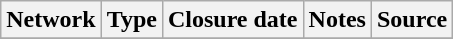<table class="wikitable sortable">
<tr>
<th>Network</th>
<th>Type</th>
<th>Closure date</th>
<th>Notes</th>
<th>Source</th>
</tr>
<tr>
</tr>
</table>
